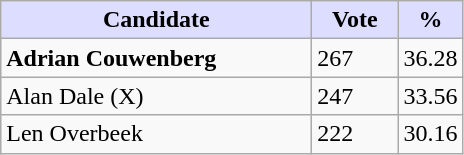<table class="wikitable">
<tr>
<th style="background:#ddf; width:200px;">Candidate</th>
<th style="background:#ddf; width:50px;">Vote</th>
<th style="background:#ddf; width:30px;">%</th>
</tr>
<tr>
<td><strong>Adrian Couwenberg</strong></td>
<td>267</td>
<td>36.28</td>
</tr>
<tr>
<td>Alan Dale (X)</td>
<td>247</td>
<td>33.56</td>
</tr>
<tr>
<td>Len Overbeek</td>
<td>222</td>
<td>30.16</td>
</tr>
</table>
